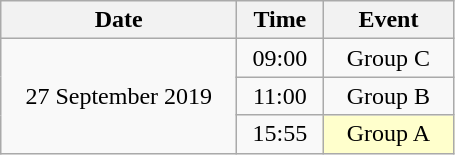<table class = "wikitable" style="text-align:center;">
<tr>
<th width=150>Date</th>
<th width=50>Time</th>
<th width=80>Event</th>
</tr>
<tr>
<td rowspan=3>27 September 2019</td>
<td>09:00</td>
<td>Group C</td>
</tr>
<tr>
<td>11:00</td>
<td>Group B</td>
</tr>
<tr>
<td>15:55</td>
<td bgcolor="ffffcc">Group A</td>
</tr>
</table>
